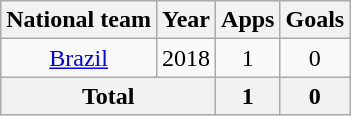<table class="wikitable" style="text-align:center">
<tr>
<th>National team</th>
<th>Year</th>
<th>Apps</th>
<th>Goals</th>
</tr>
<tr>
<td><a href='#'>Brazil</a></td>
<td>2018</td>
<td>1</td>
<td>0</td>
</tr>
<tr>
<th colspan="2">Total</th>
<th>1</th>
<th>0</th>
</tr>
</table>
